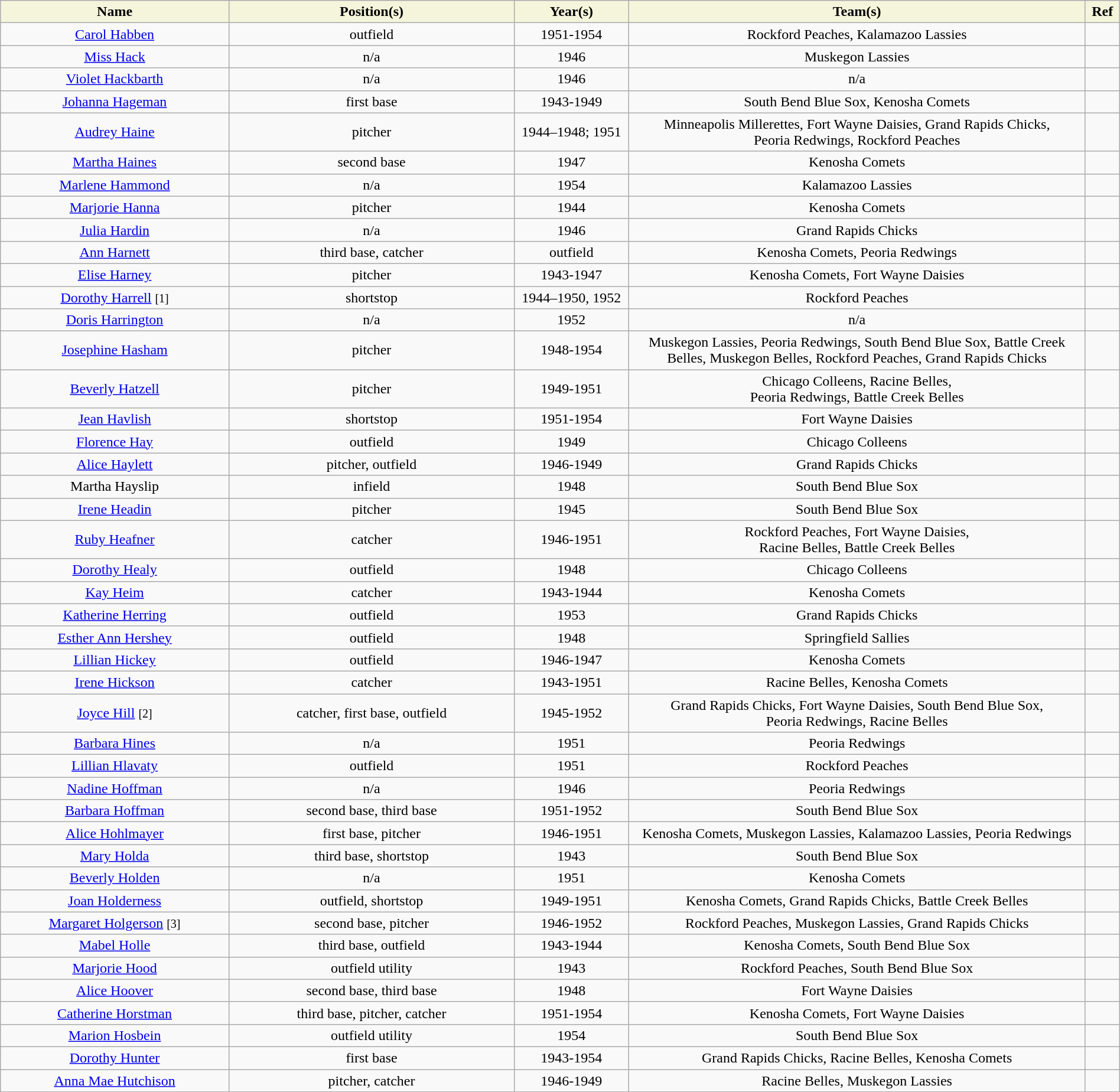<table class="wikitable" style="width: 100%">
<tr>
<th style="background:#F5F5DC;" width=20%>Name</th>
<th width=25% style="background:#F5F5DC;">Position(s)</th>
<th width=10% style="background:#F5F5DC;">Year(s)</th>
<th width=40% style="background:#F5F5DC;">Team(s)</th>
<th width=3% style="background:#F5F5DC;">Ref</th>
</tr>
<tr align=center>
<td><a href='#'>Carol Habben</a></td>
<td>outfield</td>
<td>1951-1954</td>
<td>Rockford Peaches, Kalamazoo Lassies</td>
<td></td>
</tr>
<tr align=center>
<td><a href='#'>Miss Hack</a></td>
<td>n/a</td>
<td>1946</td>
<td>Muskegon Lassies</td>
<td></td>
</tr>
<tr align=center>
<td><a href='#'>Violet Hackbarth</a></td>
<td>n/a</td>
<td>1946</td>
<td>n/a</td>
<td></td>
</tr>
<tr align=center>
<td><a href='#'>Johanna Hageman</a></td>
<td>first base</td>
<td>1943-1949</td>
<td>South Bend Blue Sox, Kenosha Comets</td>
<td></td>
</tr>
<tr align=center>
<td><a href='#'>Audrey Haine</a></td>
<td>pitcher</td>
<td>1944–1948; 1951</td>
<td>Minneapolis Millerettes, Fort Wayne Daisies, Grand Rapids Chicks,<br>Peoria Redwings, Rockford Peaches</td>
<td><br></td>
</tr>
<tr align=center>
<td><a href='#'>Martha Haines</a></td>
<td>second base</td>
<td>1947</td>
<td>Kenosha Comets</td>
<td></td>
</tr>
<tr align=center>
<td><a href='#'>Marlene Hammond</a></td>
<td>n/a</td>
<td>1954</td>
<td>Kalamazoo Lassies</td>
<td></td>
</tr>
<tr align=center>
<td><a href='#'>Marjorie Hanna</a></td>
<td>pitcher</td>
<td>1944</td>
<td>Kenosha Comets</td>
<td></td>
</tr>
<tr align=center>
<td><a href='#'>Julia Hardin</a></td>
<td>n/a</td>
<td>1946</td>
<td>Grand Rapids Chicks</td>
<td></td>
</tr>
<tr align=center>
<td><a href='#'>Ann Harnett</a></td>
<td>third base, catcher</td>
<td>outfield</td>
<td>Kenosha Comets, Peoria Redwings</td>
<td><br></td>
</tr>
<tr align=center>
<td><a href='#'>Elise Harney</a></td>
<td>pitcher</td>
<td>1943-1947</td>
<td>Kenosha Comets, Fort Wayne Daisies</td>
<td></td>
</tr>
<tr align=center>
<td><a href='#'>Dorothy Harrell</a> <small>[1]</small></td>
<td>shortstop</td>
<td>1944–1950, 1952</td>
<td>Rockford Peaches</td>
<td></td>
</tr>
<tr align=center>
<td><a href='#'>Doris Harrington</a></td>
<td>n/a</td>
<td>1952</td>
<td>n/a</td>
<td></td>
</tr>
<tr align=center>
<td><a href='#'>Josephine Hasham</a></td>
<td>pitcher</td>
<td>1948-1954</td>
<td>Muskegon Lassies, Peoria Redwings, South Bend Blue Sox, Battle Creek Belles, Muskegon Belles, Rockford Peaches, Grand Rapids Chicks</td>
<td></td>
</tr>
<tr align=center>
<td><a href='#'>Beverly Hatzell</a></td>
<td>pitcher</td>
<td>1949-1951</td>
<td>Chicago Colleens, Racine Belles,<br>Peoria Redwings, Battle Creek Belles</td>
<td></td>
</tr>
<tr align=center>
<td><a href='#'>Jean Havlish</a></td>
<td>shortstop</td>
<td>1951-1954</td>
<td>Fort Wayne Daisies</td>
<td><br></td>
</tr>
<tr align=center>
<td><a href='#'>Florence Hay</a></td>
<td>outfield</td>
<td>1949</td>
<td>Chicago Colleens</td>
<td></td>
</tr>
<tr align=center>
<td><a href='#'>Alice Haylett</a></td>
<td>pitcher, outfield</td>
<td>1946-1949</td>
<td>Grand Rapids Chicks</td>
<td></td>
</tr>
<tr align=center>
<td>Martha Hayslip</td>
<td>infield</td>
<td>1948</td>
<td>South Bend Blue Sox</td>
<td></td>
</tr>
<tr align=center>
<td><a href='#'>Irene Headin</a></td>
<td>pitcher</td>
<td>1945</td>
<td>South Bend Blue Sox</td>
<td></td>
</tr>
<tr align=center>
<td><a href='#'>Ruby Heafner</a></td>
<td>catcher</td>
<td>1946-1951</td>
<td>Rockford Peaches, Fort Wayne Daisies,<br>Racine Belles, Battle Creek Belles</td>
<td></td>
</tr>
<tr align=center>
<td><a href='#'>Dorothy Healy</a></td>
<td>outfield</td>
<td>1948</td>
<td>Chicago Colleens</td>
<td></td>
</tr>
<tr align=center>
<td><a href='#'>Kay Heim</a></td>
<td>catcher</td>
<td>1943-1944</td>
<td>Kenosha Comets</td>
<td></td>
</tr>
<tr align=center>
<td><a href='#'>Katherine Herring</a></td>
<td>outfield</td>
<td>1953</td>
<td>Grand Rapids Chicks</td>
<td></td>
</tr>
<tr align=center>
<td><a href='#'>Esther Ann Hershey</a></td>
<td>outfield</td>
<td>1948</td>
<td>Springfield Sallies</td>
<td></td>
</tr>
<tr align=center>
<td><a href='#'>Lillian Hickey</a></td>
<td>outfield</td>
<td>1946-1947</td>
<td>Kenosha Comets</td>
<td></td>
</tr>
<tr align=center>
<td><a href='#'>Irene Hickson</a></td>
<td>catcher</td>
<td>1943-1951</td>
<td>Racine Belles, Kenosha Comets</td>
<td></td>
</tr>
<tr align=center>
<td><a href='#'>Joyce Hill</a> <small>[2]</small></td>
<td>catcher, first base, outfield</td>
<td>1945-1952</td>
<td>Grand Rapids Chicks, Fort Wayne Daisies, South Bend Blue Sox, <br>Peoria Redwings, Racine Belles</td>
<td><br></td>
</tr>
<tr align=center>
<td><a href='#'>Barbara Hines</a></td>
<td>n/a</td>
<td>1951</td>
<td>Peoria Redwings</td>
<td></td>
</tr>
<tr align=center>
<td><a href='#'>Lillian Hlavaty</a></td>
<td>outfield</td>
<td>1951</td>
<td>Rockford Peaches</td>
<td></td>
</tr>
<tr align=center>
<td><a href='#'>Nadine Hoffman</a></td>
<td>n/a</td>
<td>1946</td>
<td>Peoria Redwings</td>
<td></td>
</tr>
<tr align=center>
<td><a href='#'>Barbara Hoffman</a></td>
<td>second base, third base</td>
<td>1951-1952</td>
<td>South Bend Blue Sox</td>
<td></td>
</tr>
<tr align=center>
<td><a href='#'>Alice Hohlmayer</a></td>
<td>first base, pitcher</td>
<td>1946-1951</td>
<td>Kenosha Comets, Muskegon Lassies, Kalamazoo Lassies, Peoria Redwings</td>
<td></td>
</tr>
<tr align=center>
<td><a href='#'>Mary Holda</a></td>
<td>third base, shortstop</td>
<td>1943</td>
<td>South Bend Blue Sox</td>
<td></td>
</tr>
<tr align=center>
<td><a href='#'>Beverly Holden</a></td>
<td>n/a</td>
<td>1951</td>
<td>Kenosha Comets</td>
<td></td>
</tr>
<tr align=center>
<td><a href='#'>Joan Holderness</a></td>
<td>outfield, shortstop</td>
<td>1949-1951</td>
<td>Kenosha Comets, Grand Rapids Chicks, Battle Creek Belles</td>
<td></td>
</tr>
<tr align=center>
<td><a href='#'>Margaret Holgerson</a> <small>[3]</small></td>
<td>second base, pitcher</td>
<td>1946-1952</td>
<td>Rockford Peaches, Muskegon Lassies, Grand Rapids Chicks</td>
<td><br></td>
</tr>
<tr align=center>
<td><a href='#'>Mabel Holle</a></td>
<td>third base, outfield</td>
<td>1943-1944</td>
<td>Kenosha Comets, South Bend Blue Sox</td>
<td></td>
</tr>
<tr align=center>
<td><a href='#'>Marjorie Hood</a></td>
<td>outfield utility</td>
<td>1943</td>
<td>Rockford Peaches, South Bend Blue Sox</td>
<td></td>
</tr>
<tr align=center>
<td><a href='#'>Alice Hoover</a></td>
<td>second base, third base</td>
<td>1948</td>
<td>Fort Wayne Daisies</td>
<td></td>
</tr>
<tr align=center>
<td><a href='#'>Catherine Horstman</a></td>
<td>third base, pitcher, catcher</td>
<td>1951-1954</td>
<td>Kenosha Comets, Fort Wayne Daisies</td>
<td></td>
</tr>
<tr align=center>
<td><a href='#'>Marion Hosbein</a></td>
<td>outfield utility</td>
<td>1954</td>
<td>South Bend Blue Sox</td>
<td></td>
</tr>
<tr align=center>
<td><a href='#'>Dorothy Hunter</a></td>
<td>first base</td>
<td>1943-1954</td>
<td>Grand Rapids Chicks, Racine Belles, Kenosha Comets</td>
<td></td>
</tr>
<tr align=center>
<td><a href='#'>Anna Mae Hutchison</a></td>
<td>pitcher, catcher</td>
<td>1946-1949</td>
<td>Racine Belles, Muskegon Lassies</td>
<td></td>
</tr>
</table>
